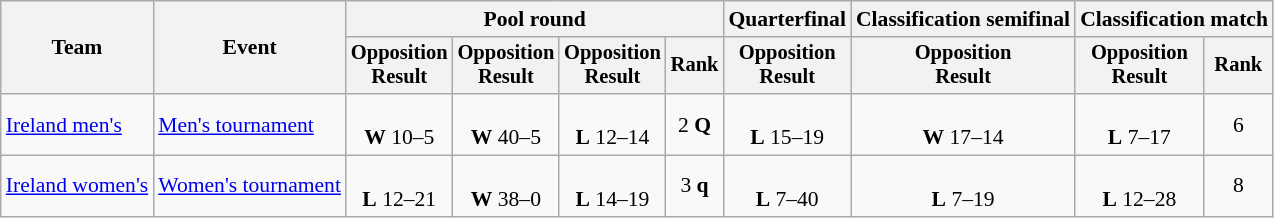<table class=wikitable style=font-size:90%;text-align:center>
<tr>
<th rowspan=2>Team</th>
<th rowspan=2>Event</th>
<th colspan=4>Pool round</th>
<th>Quarterfinal</th>
<th>Classification semifinal</th>
<th colspan=2>Classification match</th>
</tr>
<tr style=font-size:95%>
<th>Opposition<br>Result</th>
<th>Opposition<br>Result</th>
<th>Opposition<br>Result</th>
<th>Rank</th>
<th>Opposition<br>Result</th>
<th>Opposition<br>Result</th>
<th>Opposition<br>Result</th>
<th>Rank</th>
</tr>
<tr>
<td align=left><a href='#'>Ireland men's</a></td>
<td align=left><a href='#'>Men's tournament</a></td>
<td><br><strong>W</strong> 10–5</td>
<td><br><strong>W</strong> 40–5</td>
<td><br><strong>L</strong> 12–14</td>
<td>2 <strong>Q</strong></td>
<td><br><strong>L</strong> 15–19</td>
<td><br><strong>W</strong> 17–14</td>
<td><br><strong>L</strong> 7–17</td>
<td>6</td>
</tr>
<tr>
<td align=left><a href='#'>Ireland women's</a></td>
<td align=left><a href='#'>Women's tournament</a></td>
<td><br><strong>L</strong> 12–21</td>
<td><br><strong>W</strong> 38–0</td>
<td><br><strong>L</strong> 14–19</td>
<td>3 <strong>q</strong></td>
<td><br><strong>L</strong> 7–40</td>
<td><br><strong>L</strong> 7–19</td>
<td><br><strong>L</strong> 12–28</td>
<td>8</td>
</tr>
</table>
